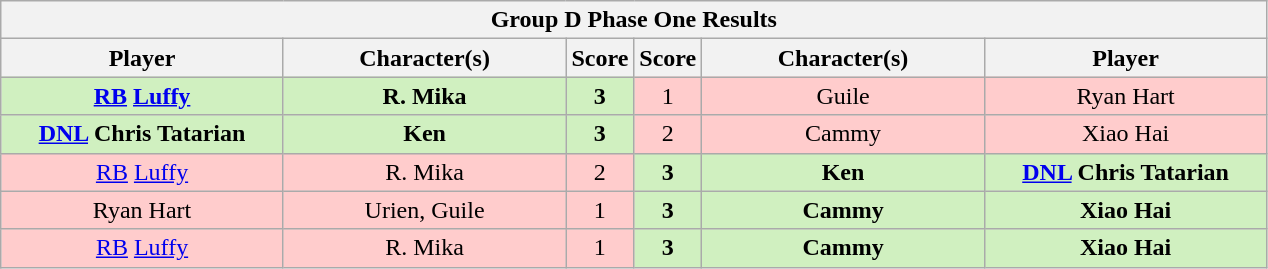<table class="wikitable" style="text-align: center;">
<tr>
<th colspan=6>Group D Phase One Results</th>
</tr>
<tr>
<th width="181px">Player</th>
<th width="181px">Character(s)</th>
<th width="20px">Score</th>
<th width="20px">Score</th>
<th width="181px">Character(s)</th>
<th width="181px">Player</th>
</tr>
<tr>
<td style="background: #D0F0C0;"><strong><a href='#'>RB</a> <a href='#'>Luffy</a></strong></td>
<td style="background: #D0F0C0;"><strong>R. Mika</strong></td>
<td style="background: #D0F0C0;"><strong>3</strong></td>
<td style="background: #FFCCCC;">1</td>
<td style="background: #FFCCCC;">Guile</td>
<td style="background: #FFCCCC;">Ryan Hart</td>
</tr>
<tr>
<td style="background: #D0F0C0;"><strong><a href='#'>DNL</a> Chris Tatarian</strong></td>
<td style="background: #D0F0C0;"><strong>Ken</strong></td>
<td style="background: #D0F0C0;"><strong>3</strong></td>
<td style="background: #FFCCCC;">2</td>
<td style="background: #FFCCCC;">Cammy</td>
<td style="background: #FFCCCC;"> Xiao Hai</td>
</tr>
<tr>
<td style="background: #FFCCCC;"><a href='#'>RB</a> <a href='#'>Luffy</a></td>
<td style="background: #FFCCCC;">R. Mika</td>
<td style="background: #FFCCCC;">2</td>
<td style="background: #D0F0C0;"><strong>3</strong></td>
<td style="background: #D0F0C0;"><strong>Ken</strong></td>
<td style="background: #D0F0C0;"><strong><a href='#'>DNL</a> Chris Tatarian</strong></td>
</tr>
<tr>
<td style="background: #FFCCCC;">Ryan Hart</td>
<td style="background: #FFCCCC;">Urien, Guile</td>
<td style="background: #FFCCCC;">1</td>
<td style="background: #D0F0C0;"><strong>3</strong></td>
<td style="background: #D0F0C0;"><strong>Cammy</strong></td>
<td style="background: #D0F0C0;"><strong> Xiao Hai</strong></td>
</tr>
<tr>
<td style="background: #FFCCCC;"><a href='#'>RB</a> <a href='#'>Luffy</a></td>
<td style="background: #FFCCCC;">R. Mika</td>
<td style="background: #FFCCCC;">1</td>
<td style="background: #D0F0C0;"><strong>3</strong></td>
<td style="background: #D0F0C0;"><strong>Cammy</strong></td>
<td style="background: #D0F0C0;"><strong> Xiao Hai</strong></td>
</tr>
</table>
